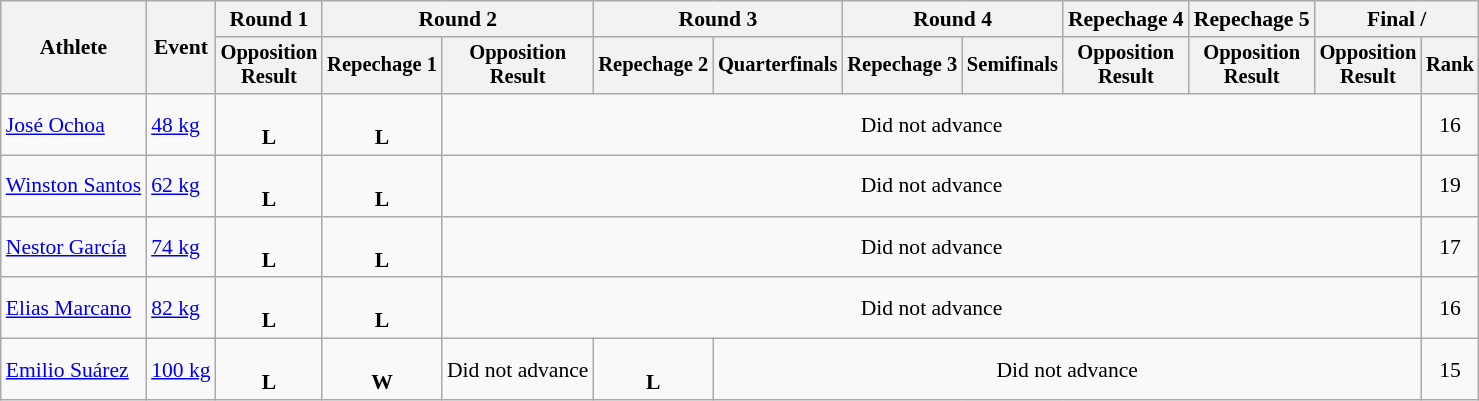<table class="wikitable" style="font-size:90%">
<tr>
<th rowspan="2">Athlete</th>
<th rowspan="2">Event</th>
<th>Round 1</th>
<th colspan=2>Round 2</th>
<th colspan=2>Round 3</th>
<th colspan=2>Round 4</th>
<th>Repechage 4</th>
<th>Repechage 5</th>
<th colspan=2>Final / </th>
</tr>
<tr style="font-size:95%">
<th>Opposition<br>Result</th>
<th>Repechage 1</th>
<th>Opposition<br>Result</th>
<th>Repechage 2</th>
<th>Quarterfinals</th>
<th>Repechage 3</th>
<th>Semifinals</th>
<th>Opposition<br>Result</th>
<th>Opposition<br>Result</th>
<th>Opposition<br>Result</th>
<th>Rank</th>
</tr>
<tr align=center>
<td align=left><a href='#'>José Ochoa</a></td>
<td align=left><a href='#'>48 kg</a></td>
<td><br><strong>L</strong></td>
<td><br><strong>L</strong></td>
<td colspan=8>Did not advance</td>
<td>16</td>
</tr>
<tr align=center>
<td align=left><a href='#'>Winston Santos</a></td>
<td align=left><a href='#'>62 kg</a></td>
<td><br><strong>L</strong></td>
<td><br><strong>L</strong></td>
<td colspan=8>Did not advance</td>
<td>19</td>
</tr>
<tr align=center>
<td align=left><a href='#'>Nestor García</a></td>
<td align=left><a href='#'>74 kg</a></td>
<td><br><strong>L</strong></td>
<td><br><strong>L</strong></td>
<td colspan=8>Did not advance</td>
<td>17</td>
</tr>
<tr align=center>
<td align=left><a href='#'>Elias Marcano</a></td>
<td align=left><a href='#'>82 kg</a></td>
<td><br><strong>L</strong></td>
<td><br><strong>L</strong></td>
<td colspan=8>Did not advance</td>
<td>16</td>
</tr>
<tr align=center>
<td align=left><a href='#'>Emilio Suárez</a></td>
<td align=left><a href='#'>100 kg</a></td>
<td><br><strong>L</strong></td>
<td><br><strong>W</strong></td>
<td>Did not advance</td>
<td><br><strong>L</strong></td>
<td colspan=6>Did not advance</td>
<td>15</td>
</tr>
</table>
